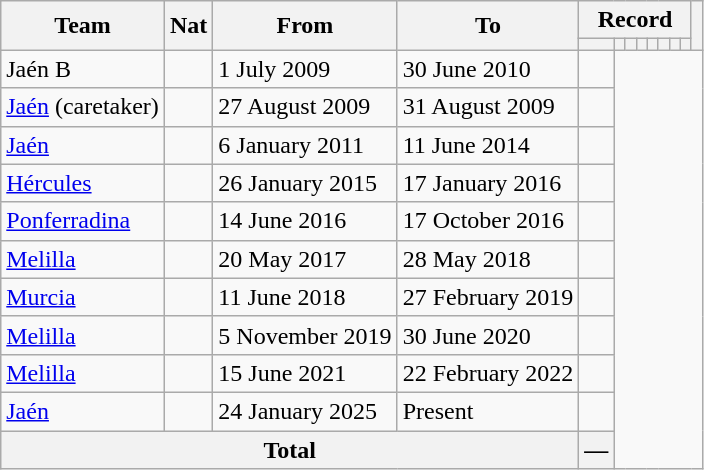<table class="wikitable" style="text-align: center">
<tr>
<th rowspan="2">Team</th>
<th rowspan="2">Nat</th>
<th rowspan="2">From</th>
<th rowspan="2">To</th>
<th colspan="8">Record</th>
<th rowspan=2></th>
</tr>
<tr>
<th></th>
<th></th>
<th></th>
<th></th>
<th></th>
<th></th>
<th></th>
<th></th>
</tr>
<tr>
<td align=left>Jaén B</td>
<td></td>
<td align=left>1 July 2009</td>
<td align=left>30 June 2010<br></td>
<td></td>
</tr>
<tr>
<td align=left><a href='#'>Jaén</a> (caretaker)</td>
<td></td>
<td align=left>27 August 2009</td>
<td align=left>31 August 2009<br></td>
<td></td>
</tr>
<tr>
<td align=left><a href='#'>Jaén</a></td>
<td></td>
<td align=left>6 January 2011</td>
<td align=left>11 June 2014<br></td>
<td></td>
</tr>
<tr>
<td align=left><a href='#'>Hércules</a></td>
<td></td>
<td align=left>26 January 2015</td>
<td align=left>17 January 2016<br></td>
<td></td>
</tr>
<tr>
<td align=left><a href='#'>Ponferradina</a></td>
<td></td>
<td align=left>14 June 2016</td>
<td align=left>17 October 2016<br></td>
<td></td>
</tr>
<tr>
<td align=left><a href='#'>Melilla</a></td>
<td></td>
<td align=left>20 May 2017</td>
<td align=left>28 May 2018<br></td>
<td></td>
</tr>
<tr>
<td align=left><a href='#'>Murcia</a></td>
<td></td>
<td align=left>11 June 2018</td>
<td align=left>27 February 2019<br></td>
<td></td>
</tr>
<tr>
<td align=left><a href='#'>Melilla</a></td>
<td></td>
<td align=left>5 November 2019</td>
<td align=left>30 June 2020<br></td>
<td></td>
</tr>
<tr>
<td align=left><a href='#'>Melilla</a></td>
<td></td>
<td align=left>15 June 2021</td>
<td align=left>22 February 2022<br></td>
<td></td>
</tr>
<tr>
<td align=left><a href='#'>Jaén</a></td>
<td></td>
<td align=left>24 January 2025</td>
<td align=left>Present<br></td>
<td></td>
</tr>
<tr>
<th colspan="4">Total<br></th>
<th>—</th>
</tr>
</table>
